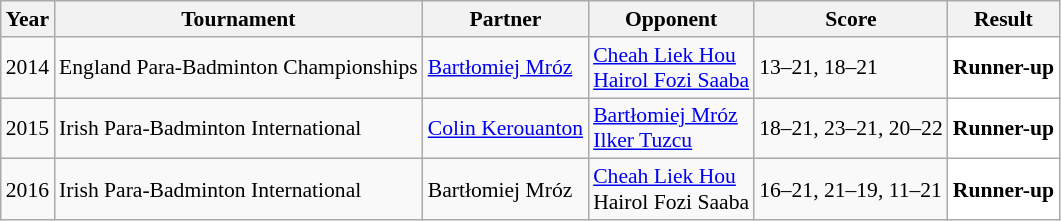<table class="sortable wikitable" style="font-size: 90%;">
<tr>
<th>Year</th>
<th>Tournament</th>
<th>Partner</th>
<th>Opponent</th>
<th>Score</th>
<th>Result</th>
</tr>
<tr>
<td align="center">2014</td>
<td align="left">England Para-Badminton Championships</td>
<td> <a href='#'>Bartłomiej Mróz</a></td>
<td align="left"> <a href='#'>Cheah Liek Hou</a><br> <a href='#'>Hairol Fozi Saaba</a></td>
<td align="left">13–21, 18–21</td>
<td style="text-align:left; background:white"> <strong>Runner-up</strong></td>
</tr>
<tr>
<td align="center">2015</td>
<td align="left">Irish Para-Badminton International</td>
<td> <a href='#'>Colin Kerouanton</a></td>
<td align="left"> <a href='#'>Bartłomiej Mróz</a><br> <a href='#'>Ilker Tuzcu</a></td>
<td align="left">18–21, 23–21, 20–22</td>
<td style="text-align:left; background:white"> <strong>Runner-up</strong></td>
</tr>
<tr>
<td align="center">2016</td>
<td align="left">Irish Para-Badminton International</td>
<td> Bartłomiej Mróz</td>
<td align="left"> <a href='#'>Cheah Liek Hou</a><br> Hairol Fozi Saaba</td>
<td align="left">16–21, 21–19, 11–21</td>
<td style="text-align:left; background:white"> <strong>Runner-up</strong></td>
</tr>
</table>
